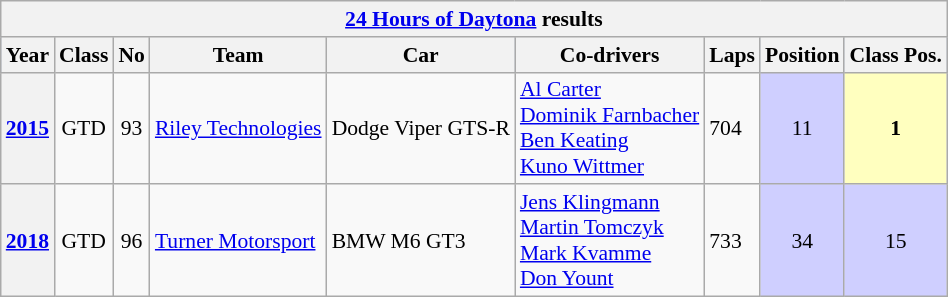<table class="wikitable" style="font-size:90%">
<tr>
<th colspan=45><a href='#'>24 Hours of Daytona</a> results</th>
</tr>
<tr style="background:#abbbdd;">
<th>Year</th>
<th>Class</th>
<th>No</th>
<th>Team</th>
<th>Car</th>
<th>Co-drivers</th>
<th>Laps</th>
<th>Position</th>
<th>Class Pos.</th>
</tr>
<tr>
<th><a href='#'>2015</a></th>
<td align=center>GTD</td>
<td align=center>93</td>
<td> <a href='#'>Riley Technologies</a></td>
<td>Dodge Viper GTS-R</td>
<td> <a href='#'>Al Carter</a><br> <a href='#'>Dominik Farnbacher</a><br> <a href='#'>Ben Keating</a><br> <a href='#'>Kuno Wittmer</a></td>
<td>704</td>
<td style="background:#CFCFFF;" align=center>11</td>
<td style="background:#FFFFBF;" align=center><strong>1</strong></td>
</tr>
<tr>
<th><a href='#'>2018</a></th>
<td align=center>GTD</td>
<td align=center>96</td>
<td> <a href='#'>Turner Motorsport</a></td>
<td>BMW M6 GT3</td>
<td> <a href='#'>Jens Klingmann</a><br> <a href='#'>Martin Tomczyk</a><br> <a href='#'>Mark Kvamme</a><br> <a href='#'>Don Yount</a></td>
<td>733</td>
<td style="background:#CFCFFF;" align=center>34</td>
<td style="background:#CFCFFF;" align=center>15</td>
</tr>
</table>
